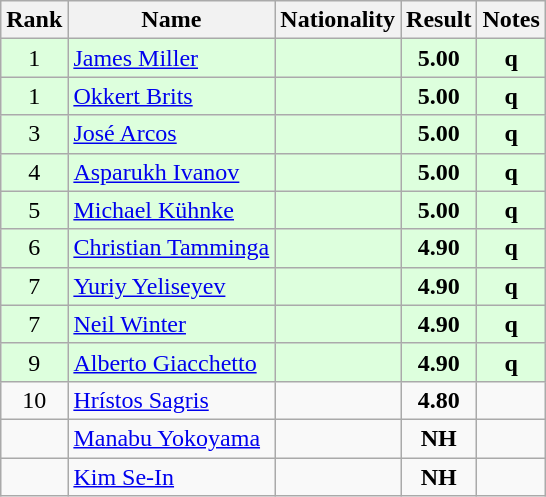<table class="wikitable sortable" style="text-align:center">
<tr>
<th>Rank</th>
<th>Name</th>
<th>Nationality</th>
<th>Result</th>
<th>Notes</th>
</tr>
<tr bgcolor=ddffdd>
<td>1</td>
<td align=left><a href='#'>James Miller</a></td>
<td align=left></td>
<td><strong>5.00</strong></td>
<td><strong>q</strong></td>
</tr>
<tr bgcolor=ddffdd>
<td>1</td>
<td align=left><a href='#'>Okkert Brits</a></td>
<td align=left></td>
<td><strong>5.00</strong></td>
<td><strong>q</strong></td>
</tr>
<tr bgcolor=ddffdd>
<td>3</td>
<td align=left><a href='#'>José Arcos</a></td>
<td align=left></td>
<td><strong>5.00</strong></td>
<td><strong>q</strong></td>
</tr>
<tr bgcolor=ddffdd>
<td>4</td>
<td align=left><a href='#'>Asparukh Ivanov</a></td>
<td align=left></td>
<td><strong>5.00</strong></td>
<td><strong>q</strong></td>
</tr>
<tr bgcolor=ddffdd>
<td>5</td>
<td align=left><a href='#'>Michael Kühnke</a></td>
<td align=left></td>
<td><strong>5.00</strong></td>
<td><strong>q</strong></td>
</tr>
<tr bgcolor=ddffdd>
<td>6</td>
<td align=left><a href='#'>Christian Tamminga</a></td>
<td align=left></td>
<td><strong>4.90</strong></td>
<td><strong>q</strong></td>
</tr>
<tr bgcolor=ddffdd>
<td>7</td>
<td align=left><a href='#'>Yuriy Yeliseyev</a></td>
<td align=left></td>
<td><strong>4.90</strong></td>
<td><strong>q</strong></td>
</tr>
<tr bgcolor=ddffdd>
<td>7</td>
<td align=left><a href='#'>Neil Winter</a></td>
<td align=left></td>
<td><strong>4.90</strong></td>
<td><strong>q</strong></td>
</tr>
<tr bgcolor=ddffdd>
<td>9</td>
<td align=left><a href='#'>Alberto Giacchetto</a></td>
<td align=left></td>
<td><strong>4.90</strong></td>
<td><strong>q</strong></td>
</tr>
<tr>
<td>10</td>
<td align=left><a href='#'>Hrístos Sagris</a></td>
<td align=left></td>
<td><strong>4.80</strong></td>
<td></td>
</tr>
<tr>
<td></td>
<td align=left><a href='#'>Manabu Yokoyama</a></td>
<td align=left></td>
<td><strong>NH</strong></td>
<td></td>
</tr>
<tr>
<td></td>
<td align=left><a href='#'>Kim Se-In</a></td>
<td align=left></td>
<td><strong>NH</strong></td>
<td></td>
</tr>
</table>
